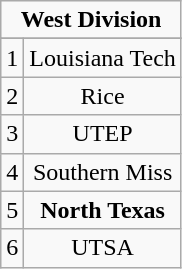<table class="wikitable">
<tr align="center">
<td align="center" Colspan="2"><strong>West Division</strong></td>
</tr>
<tr align="center">
</tr>
<tr align="center">
<td>1</td>
<td>Louisiana Tech</td>
</tr>
<tr align="center">
<td>2</td>
<td>Rice</td>
</tr>
<tr align="center">
<td>3</td>
<td>UTEP</td>
</tr>
<tr align="center">
<td>4</td>
<td>Southern Miss</td>
</tr>
<tr align="center">
<td>5</td>
<td><strong>North Texas</strong></td>
</tr>
<tr align="center">
<td>6</td>
<td>UTSA</td>
</tr>
</table>
